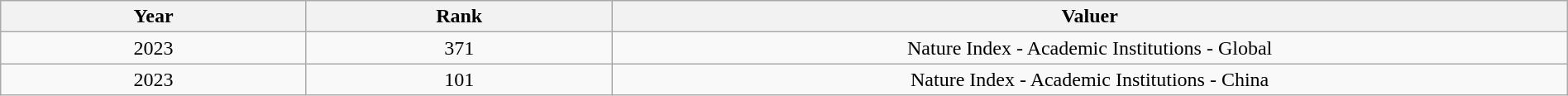<table class="wikitable sortable" width="100%">
<tr>
<th width="8%">Year</th>
<th width="8%">Rank</th>
<th width="25%">Valuer</th>
</tr>
<tr>
<td align="center">2023</td>
<td align="center">371</td>
<td align="center">Nature Index - Academic Institutions - Global</td>
</tr>
<tr>
<td align="center">2023</td>
<td align="center">101</td>
<td align="center">Nature Index - Academic Institutions - China</td>
</tr>
</table>
